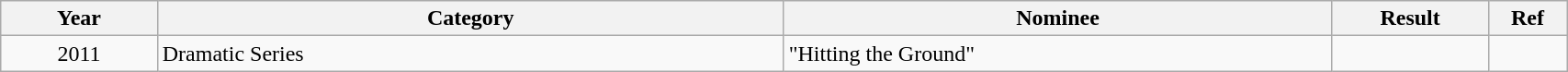<table class="wikitable" width="90%">
<tr>
<th width="10%">Year</th>
<th width="40%">Category</th>
<th width="35%">Nominee</th>
<th width="10%">Result</th>
<th width="5%">Ref</th>
</tr>
<tr>
<td align="center">2011</td>
<td>Dramatic Series</td>
<td>"Hitting the Ground"</td>
<td></td>
<td align="center"></td>
</tr>
</table>
